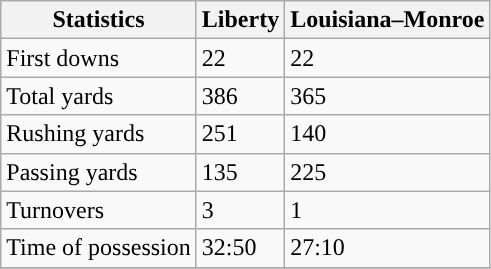<table class="wikitable">
<tr>
<th>Statistics</th>
<th>Liberty</th>
<th>Louisiana–Monroe</th>
</tr>
<tr>
<td>First downs</td>
<td>22</td>
<td>22</td>
</tr>
<tr>
<td>Total yards</td>
<td>386</td>
<td>365</td>
</tr>
<tr>
<td>Rushing yards</td>
<td>251</td>
<td>140</td>
</tr>
<tr>
<td>Passing yards</td>
<td>135</td>
<td>225</td>
</tr>
<tr>
<td>Turnovers</td>
<td>3</td>
<td>1</td>
</tr>
<tr>
<td>Time of possession</td>
<td>32:50</td>
<td>27:10</td>
</tr>
<tr>
</tr>
</table>
